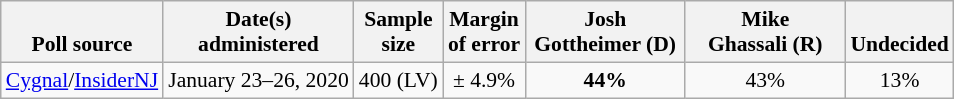<table class="wikitable" style="font-size:90%;text-align:center;">
<tr valign=bottom>
<th>Poll source</th>
<th>Date(s)<br>administered</th>
<th>Sample<br>size</th>
<th>Margin<br>of error</th>
<th style="width:100px;">Josh<br>Gottheimer (D)</th>
<th style="width:100px;">Mike<br>Ghassali (R)</th>
<th>Undecided</th>
</tr>
<tr>
<td style="text-align:left;"><a href='#'>Cygnal</a>/<a href='#'>InsiderNJ</a></td>
<td>January 23–26, 2020</td>
<td>400 (LV)</td>
<td>± 4.9%</td>
<td><strong>44%</strong></td>
<td>43%</td>
<td>13%</td>
</tr>
</table>
